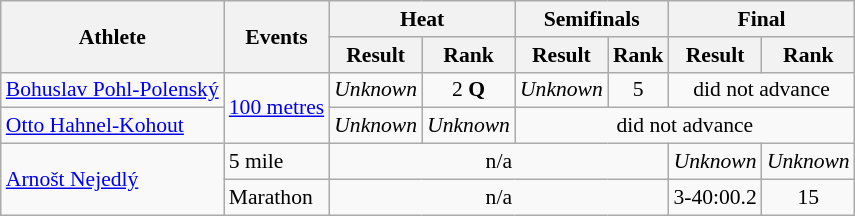<table class=wikitable style="font-size:90%">
<tr>
<th rowspan="2">Athlete</th>
<th rowspan="2">Events</th>
<th colspan="2">Heat</th>
<th colspan="2">Semifinals</th>
<th colspan="2">Final</th>
</tr>
<tr>
<th>Result</th>
<th>Rank</th>
<th>Result</th>
<th>Rank</th>
<th>Result</th>
<th>Rank</th>
</tr>
<tr>
<td><a href='#'>Bohuslav Pohl-Polenský</a></td>
<td rowspan=2><a href='#'>100 metres</a></td>
<td align="center"><em>Unknown</em></td>
<td align="center">2 <strong>Q</strong></td>
<td align="center"><em>Unknown</em></td>
<td align="center">5</td>
<td align="center" colspan=2>did not advance</td>
</tr>
<tr>
<td><a href='#'>Otto Hahnel-Kohout</a></td>
<td align="center"><em>Unknown</em></td>
<td align="center"><em>Unknown</em></td>
<td align="center" colspan=4>did not advance</td>
</tr>
<tr>
<td rowspan=2><a href='#'>Arnošt Nejedlý</a></td>
<td>5 mile</td>
<td align="center" colspan=4>n/a</td>
<td align="center"><em>Unknown</em></td>
<td align="center"><em>Unknown</em></td>
</tr>
<tr>
<td>Marathon</td>
<td align="center" colspan=4>n/a</td>
<td align="center">3-40:00.2</td>
<td align="center">15</td>
</tr>
</table>
